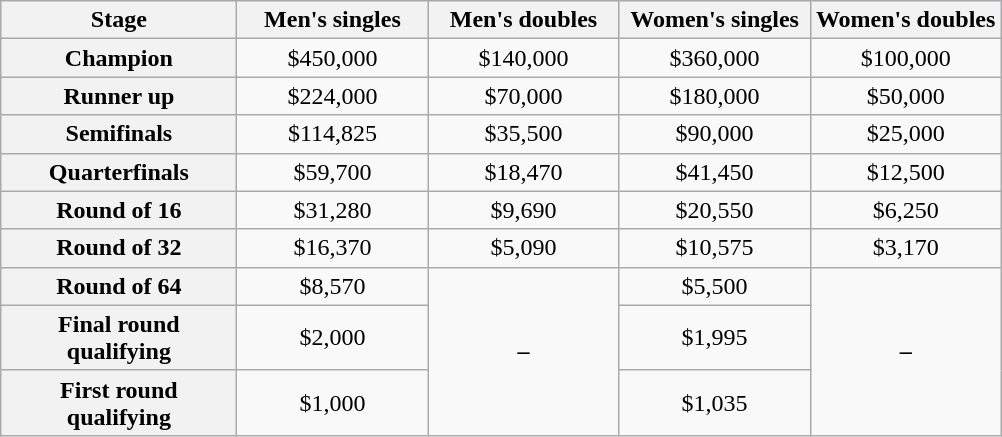<table class="wikitable" style="margin: auto;">
<tr style="background:#d1e4fd;">
<th style="width:150px;">Stage</th>
<th style="width:120px;">Men's singles</th>
<th style="width:120px;">Men's doubles</th>
<th style="width:120px;">Women's singles</th>
<th style="width:120px;">Women's doubles</th>
</tr>
<tr style="text-align:center;">
<th>Champion</th>
<td>$450,000</td>
<td>$140,000</td>
<td>$360,000</td>
<td>$100,000</td>
</tr>
<tr style="text-align:center;">
<th>Runner up</th>
<td>$224,000</td>
<td>$70,000</td>
<td>$180,000</td>
<td>$50,000</td>
</tr>
<tr style="text-align:center;">
<th>Semifinals</th>
<td>$114,825</td>
<td>$35,500</td>
<td>$90,000</td>
<td>$25,000</td>
</tr>
<tr style="text-align:center;">
<th>Quarterfinals</th>
<td>$59,700</td>
<td>$18,470</td>
<td>$41,450</td>
<td>$12,500</td>
</tr>
<tr style="text-align:center;">
<th>Round of 16</th>
<td>$31,280</td>
<td>$9,690</td>
<td>$20,550</td>
<td>$6,250</td>
</tr>
<tr style="text-align:center;">
<th>Round of 32</th>
<td>$16,370</td>
<td>$5,090</td>
<td>$10,575</td>
<td>$3,170</td>
</tr>
<tr style="text-align:center;">
<th>Round of 64</th>
<td>$8,570</td>
<td rowspan=4><strong>–</strong></td>
<td>$5,500</td>
<td rowspan=4><strong>–</strong></td>
</tr>
<tr style="text-align:center;">
<th>Final round qualifying</th>
<td>$2,000</td>
<td>$1,995</td>
</tr>
<tr style="text-align:center;">
<th>First round qualifying</th>
<td>$1,000</td>
<td>$1,035</td>
</tr>
</table>
